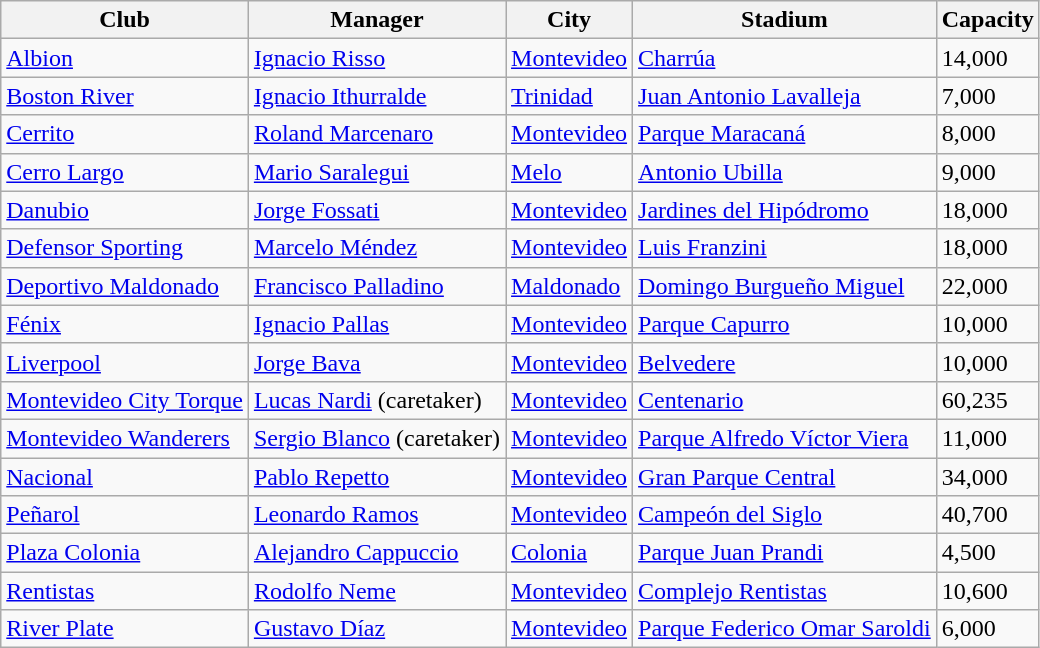<table class="wikitable sortable">
<tr>
<th>Club</th>
<th>Manager</th>
<th>City</th>
<th>Stadium</th>
<th>Capacity</th>
</tr>
<tr>
<td><a href='#'>Albion</a></td>
<td> <a href='#'>Ignacio Risso</a></td>
<td><a href='#'>Montevideo</a></td>
<td><a href='#'>Charrúa</a></td>
<td>14,000</td>
</tr>
<tr>
<td><a href='#'>Boston River</a></td>
<td> <a href='#'>Ignacio Ithurralde</a></td>
<td><a href='#'>Trinidad</a></td>
<td><a href='#'>Juan Antonio Lavalleja</a></td>
<td>7,000</td>
</tr>
<tr>
<td><a href='#'>Cerrito</a></td>
<td> <a href='#'>Roland Marcenaro</a></td>
<td><a href='#'>Montevideo</a></td>
<td><a href='#'>Parque Maracaná</a></td>
<td>8,000</td>
</tr>
<tr>
<td><a href='#'>Cerro Largo</a></td>
<td> <a href='#'>Mario Saralegui</a></td>
<td><a href='#'>Melo</a></td>
<td><a href='#'>Antonio Ubilla</a></td>
<td>9,000</td>
</tr>
<tr>
<td><a href='#'>Danubio</a></td>
<td> <a href='#'>Jorge Fossati</a></td>
<td><a href='#'>Montevideo</a></td>
<td><a href='#'>Jardines del Hipódromo</a></td>
<td>18,000</td>
</tr>
<tr>
<td><a href='#'>Defensor Sporting</a></td>
<td> <a href='#'>Marcelo Méndez</a></td>
<td><a href='#'>Montevideo</a></td>
<td><a href='#'>Luis Franzini</a></td>
<td>18,000</td>
</tr>
<tr>
<td><a href='#'>Deportivo Maldonado</a></td>
<td> <a href='#'>Francisco Palladino</a></td>
<td><a href='#'>Maldonado</a></td>
<td><a href='#'>Domingo Burgueño Miguel</a></td>
<td>22,000</td>
</tr>
<tr>
<td><a href='#'>Fénix</a></td>
<td> <a href='#'>Ignacio Pallas</a></td>
<td><a href='#'>Montevideo</a></td>
<td><a href='#'>Parque Capurro</a></td>
<td>10,000</td>
</tr>
<tr>
<td><a href='#'>Liverpool</a></td>
<td> <a href='#'>Jorge Bava</a></td>
<td><a href='#'>Montevideo</a></td>
<td><a href='#'>Belvedere</a></td>
<td>10,000</td>
</tr>
<tr>
<td><a href='#'>Montevideo City Torque</a></td>
<td> <a href='#'>Lucas Nardi</a> (caretaker)</td>
<td><a href='#'>Montevideo</a></td>
<td><a href='#'>Centenario</a></td>
<td>60,235</td>
</tr>
<tr>
<td><a href='#'>Montevideo Wanderers</a></td>
<td> <a href='#'>Sergio Blanco</a> (caretaker)</td>
<td><a href='#'>Montevideo</a></td>
<td><a href='#'>Parque Alfredo Víctor Viera</a></td>
<td>11,000</td>
</tr>
<tr>
<td><a href='#'>Nacional</a></td>
<td> <a href='#'>Pablo Repetto</a></td>
<td><a href='#'>Montevideo</a></td>
<td><a href='#'>Gran Parque Central</a></td>
<td>34,000</td>
</tr>
<tr>
<td><a href='#'>Peñarol</a></td>
<td> <a href='#'>Leonardo Ramos</a></td>
<td><a href='#'>Montevideo</a></td>
<td><a href='#'>Campeón del Siglo</a></td>
<td>40,700</td>
</tr>
<tr>
<td><a href='#'>Plaza Colonia</a></td>
<td> <a href='#'>Alejandro Cappuccio</a></td>
<td><a href='#'>Colonia</a></td>
<td><a href='#'>Parque Juan Prandi</a></td>
<td>4,500</td>
</tr>
<tr>
<td><a href='#'>Rentistas</a></td>
<td> <a href='#'>Rodolfo Neme</a></td>
<td><a href='#'>Montevideo</a></td>
<td><a href='#'>Complejo Rentistas</a></td>
<td>10,600</td>
</tr>
<tr>
<td><a href='#'>River Plate</a></td>
<td> <a href='#'>Gustavo Díaz</a></td>
<td><a href='#'>Montevideo</a></td>
<td><a href='#'>Parque Federico Omar Saroldi</a></td>
<td>6,000</td>
</tr>
</table>
